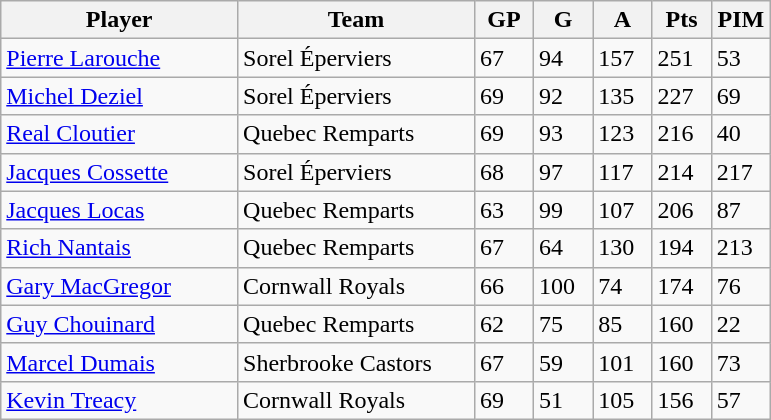<table class="wikitable">
<tr>
<th bgcolor="#DDDDFF" width="30%">Player</th>
<th bgcolor="#DDDDFF" width="30%">Team</th>
<th bgcolor="#DDDDFF" width="7.5%">GP</th>
<th bgcolor="#DDDDFF" width="7.5%">G</th>
<th bgcolor="#DDDDFF" width="7.5%">A</th>
<th bgcolor="#DDDDFF" width="7.5%">Pts</th>
<th bgcolor="#DDDDFF" width="7.5%">PIM</th>
</tr>
<tr>
<td><a href='#'>Pierre Larouche</a></td>
<td>Sorel Éperviers</td>
<td>67</td>
<td>94</td>
<td>157</td>
<td>251</td>
<td>53</td>
</tr>
<tr>
<td><a href='#'>Michel Deziel</a></td>
<td>Sorel Éperviers</td>
<td>69</td>
<td>92</td>
<td>135</td>
<td>227</td>
<td>69</td>
</tr>
<tr>
<td><a href='#'>Real Cloutier</a></td>
<td>Quebec Remparts</td>
<td>69</td>
<td>93</td>
<td>123</td>
<td>216</td>
<td>40</td>
</tr>
<tr>
<td><a href='#'>Jacques Cossette</a></td>
<td>Sorel Éperviers</td>
<td>68</td>
<td>97</td>
<td>117</td>
<td>214</td>
<td>217</td>
</tr>
<tr>
<td><a href='#'>Jacques Locas</a></td>
<td>Quebec Remparts</td>
<td>63</td>
<td>99</td>
<td>107</td>
<td>206</td>
<td>87</td>
</tr>
<tr>
<td><a href='#'>Rich Nantais</a></td>
<td>Quebec Remparts</td>
<td>67</td>
<td>64</td>
<td>130</td>
<td>194</td>
<td>213</td>
</tr>
<tr>
<td><a href='#'>Gary MacGregor</a></td>
<td>Cornwall Royals</td>
<td>66</td>
<td>100</td>
<td>74</td>
<td>174</td>
<td>76</td>
</tr>
<tr>
<td><a href='#'>Guy Chouinard</a></td>
<td>Quebec Remparts</td>
<td>62</td>
<td>75</td>
<td>85</td>
<td>160</td>
<td>22</td>
</tr>
<tr>
<td><a href='#'>Marcel Dumais</a></td>
<td>Sherbrooke Castors</td>
<td>67</td>
<td>59</td>
<td>101</td>
<td>160</td>
<td>73</td>
</tr>
<tr>
<td><a href='#'>Kevin Treacy</a></td>
<td>Cornwall Royals</td>
<td>69</td>
<td>51</td>
<td>105</td>
<td>156</td>
<td>57</td>
</tr>
</table>
